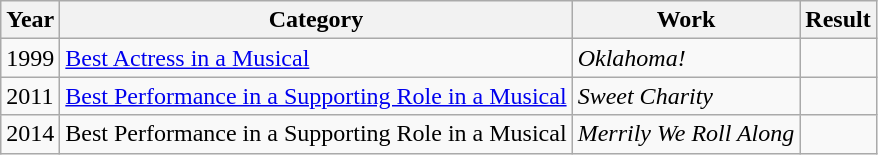<table class="wikitable sortable">
<tr>
<th>Year</th>
<th>Category</th>
<th>Work</th>
<th>Result</th>
</tr>
<tr>
<td>1999</td>
<td><a href='#'>Best Actress in a Musical</a></td>
<td><em>Oklahoma!</em></td>
<td></td>
</tr>
<tr>
<td>2011</td>
<td><a href='#'>Best Performance in a Supporting Role in a Musical</a></td>
<td><em>Sweet Charity</em></td>
<td></td>
</tr>
<tr>
<td>2014</td>
<td>Best Performance in a Supporting Role in a Musical</td>
<td><em>Merrily We Roll Along</em></td>
<td></td>
</tr>
</table>
